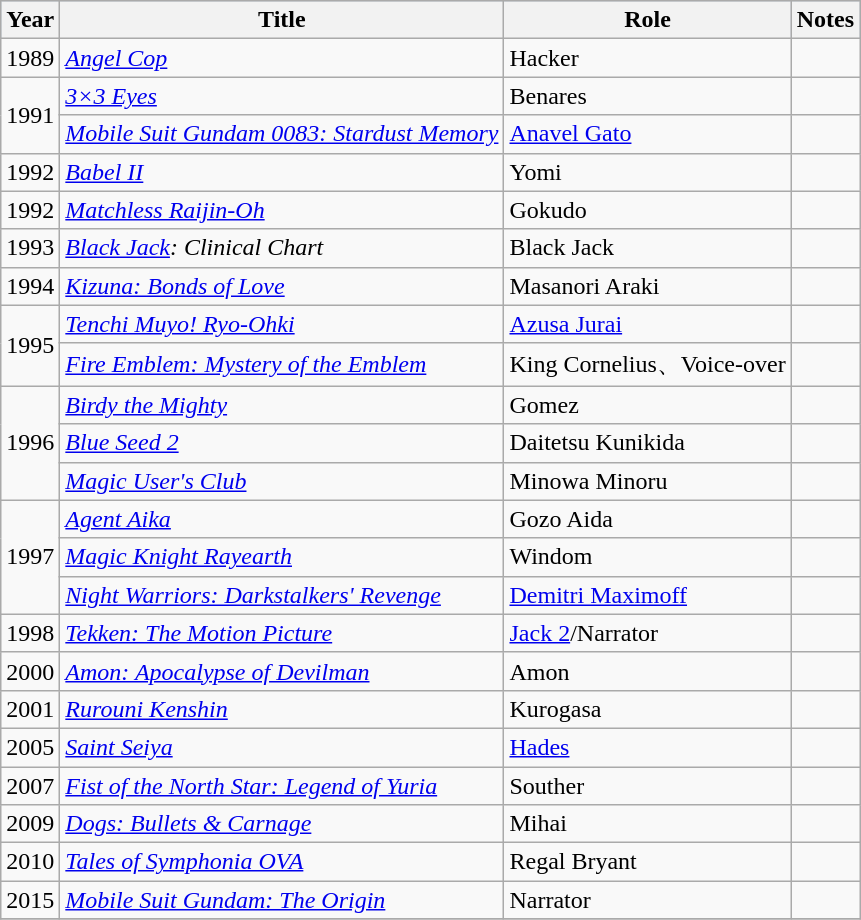<table class="wikitable">
<tr style="background:#B0C4DE;">
<th>Year</th>
<th>Title</th>
<th>Role</th>
<th>Notes</th>
</tr>
<tr>
<td>1989</td>
<td><em><a href='#'>Angel Cop</a></em></td>
<td>Hacker</td>
<td></td>
</tr>
<tr>
<td rowspan="2">1991</td>
<td><em><a href='#'>3×3 Eyes</a></em></td>
<td>Benares</td>
<td></td>
</tr>
<tr>
<td><em><a href='#'>Mobile Suit Gundam 0083: Stardust Memory</a></em></td>
<td><a href='#'>Anavel Gato</a></td>
<td></td>
</tr>
<tr>
<td>1992</td>
<td><em><a href='#'>Babel II</a></em></td>
<td>Yomi</td>
</tr>
<tr>
<td>1992</td>
<td><em><a href='#'>Matchless Raijin-Oh</a></em></td>
<td>Gokudo</td>
<td></td>
</tr>
<tr>
<td>1993</td>
<td><em><a href='#'>Black Jack</a>: Clinical Chart</em></td>
<td>Black Jack</td>
<td></td>
</tr>
<tr>
<td>1994</td>
<td><em><a href='#'>Kizuna: Bonds of Love</a></em></td>
<td>Masanori Araki</td>
<td></td>
</tr>
<tr>
<td rowspan="2">1995</td>
<td><em><a href='#'>Tenchi Muyo! Ryo-Ohki</a></em></td>
<td><a href='#'>Azusa Jurai</a></td>
<td></td>
</tr>
<tr>
<td><em><a href='#'>Fire Emblem: Mystery of the Emblem</a></em></td>
<td>King Cornelius、Voice-over</td>
<td></td>
</tr>
<tr>
<td rowspan="3">1996</td>
<td><em><a href='#'>Birdy the Mighty</a></em></td>
<td>Gomez</td>
<td></td>
</tr>
<tr>
<td><em><a href='#'>Blue Seed 2</a></em></td>
<td>Daitetsu Kunikida</td>
<td></td>
</tr>
<tr>
<td><em><a href='#'>Magic User's Club</a></em></td>
<td>Minowa Minoru</td>
<td></td>
</tr>
<tr>
<td rowspan="3">1997</td>
<td><em><a href='#'>Agent Aika</a></em></td>
<td>Gozo Aida</td>
<td></td>
</tr>
<tr>
<td><em><a href='#'>Magic Knight Rayearth</a></em></td>
<td>Windom</td>
<td></td>
</tr>
<tr>
<td><em><a href='#'>Night Warriors: Darkstalkers' Revenge</a></em></td>
<td><a href='#'>Demitri Maximoff</a></td>
<td></td>
</tr>
<tr>
<td>1998</td>
<td><em><a href='#'>Tekken: The Motion Picture</a></em></td>
<td><a href='#'>Jack 2</a>/Narrator</td>
<td></td>
</tr>
<tr>
<td>2000</td>
<td><em><a href='#'>Amon: Apocalypse of Devilman</a></em></td>
<td>Amon</td>
<td></td>
</tr>
<tr>
<td>2001</td>
<td><em><a href='#'>Rurouni Kenshin</a></em></td>
<td>Kurogasa</td>
<td></td>
</tr>
<tr>
<td>2005</td>
<td><em><a href='#'>Saint Seiya</a></em></td>
<td><a href='#'>Hades</a></td>
<td></td>
</tr>
<tr>
<td>2007</td>
<td><em><a href='#'>Fist of the North Star: Legend of Yuria</a></em></td>
<td>Souther</td>
<td></td>
</tr>
<tr>
<td>2009</td>
<td><em><a href='#'>Dogs: Bullets & Carnage</a></em></td>
<td>Mihai</td>
<td></td>
</tr>
<tr>
<td>2010</td>
<td><em><a href='#'>Tales of Symphonia OVA</a></em></td>
<td>Regal Bryant</td>
<td></td>
</tr>
<tr>
<td>2015</td>
<td><em><a href='#'>Mobile Suit Gundam: The Origin</a></em></td>
<td>Narrator</td>
<td></td>
</tr>
<tr>
</tr>
</table>
